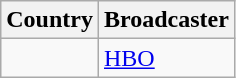<table class="wikitable">
<tr>
<th align=center>Country</th>
<th align=center>Broadcaster</th>
</tr>
<tr>
<td></td>
<td><a href='#'>HBO</a></td>
</tr>
</table>
